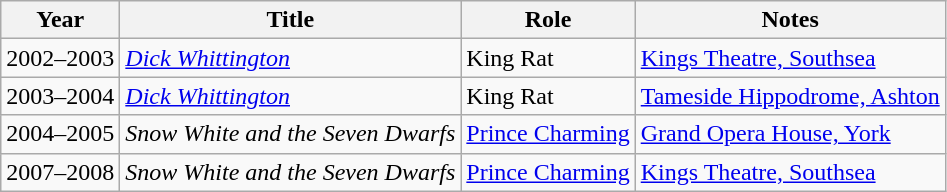<table class=wikitable>
<tr>
<th>Year</th>
<th>Title</th>
<th>Role</th>
<th>Notes</th>
</tr>
<tr>
<td>2002–2003</td>
<td><em><a href='#'>Dick Whittington</a></em></td>
<td>King Rat</td>
<td><a href='#'>Kings Theatre, Southsea</a></td>
</tr>
<tr>
<td>2003–2004</td>
<td><em><a href='#'>Dick Whittington</a></em></td>
<td>King Rat</td>
<td><a href='#'>Tameside Hippodrome, Ashton</a></td>
</tr>
<tr>
<td>2004–2005</td>
<td><em>Snow White and the Seven Dwarfs</em></td>
<td><a href='#'>Prince Charming</a></td>
<td><a href='#'>Grand Opera House, York</a></td>
</tr>
<tr>
<td>2007–2008</td>
<td><em>Snow White and the Seven Dwarfs</em></td>
<td><a href='#'>Prince Charming</a></td>
<td><a href='#'>Kings Theatre, Southsea</a></td>
</tr>
</table>
